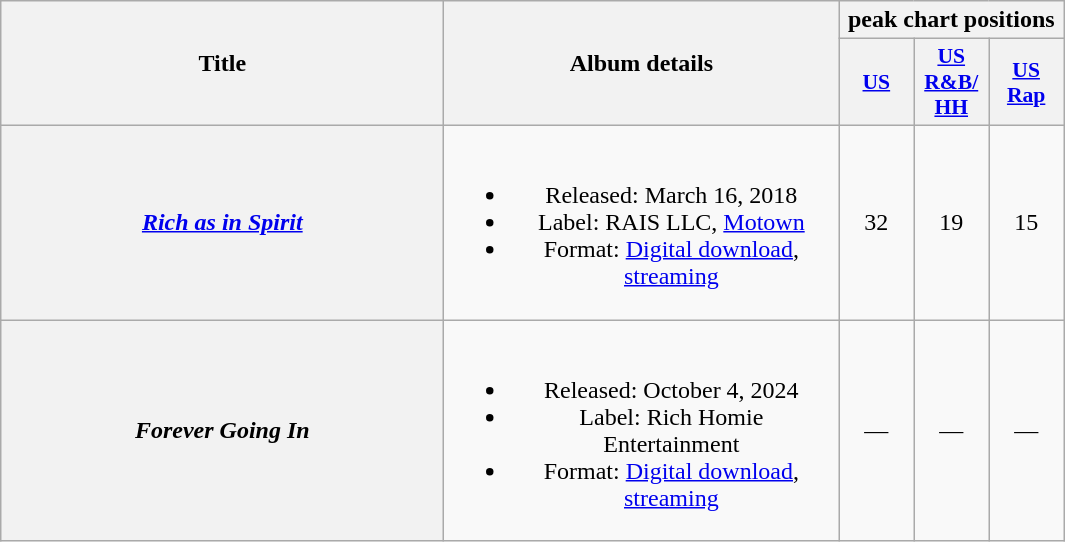<table class="wikitable plainrowheaders" style="text-align:center;">
<tr>
<th scope="col" rowspan="2" style="width:18em;">Title</th>
<th scope="col" rowspan="2" style="width:16em;">Album details</th>
<th scope="col" colspan="3">peak chart positions</th>
</tr>
<tr>
<th scope="col" style="width:3em;font-size:90%;"><a href='#'>US</a><br></th>
<th scope="col" style="width:3em;font-size:90%;"><a href='#'>US <br>R&B/<br>HH</a><br></th>
<th scope="col" style="width:3em;font-size:90%;"><a href='#'>US Rap</a><br></th>
</tr>
<tr>
<th scope="row"><em><a href='#'>Rich as in Spirit</a></em></th>
<td><br><ul><li>Released: March 16, 2018</li><li>Label: RAIS LLC, <a href='#'>Motown</a></li><li>Format: <a href='#'>Digital download</a>, <a href='#'>streaming</a></li></ul></td>
<td>32</td>
<td>19</td>
<td>15</td>
</tr>
<tr>
<th scope="row"><em>Forever Going In</em></th>
<td><br><ul><li>Released: October 4, 2024</li><li>Label: Rich Homie Entertainment</li><li>Format: <a href='#'>Digital download</a>, <a href='#'>streaming</a></li></ul></td>
<td>—</td>
<td>—</td>
<td>—</td>
</tr>
</table>
